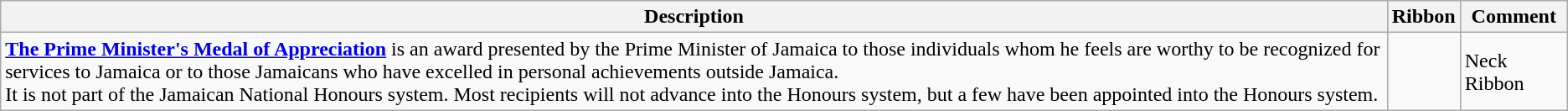<table class="wikitable">
<tr>
<th>Description</th>
<th>Ribbon</th>
<th>Comment</th>
</tr>
<tr>
<td><strong><a href='#'>The Prime Minister's Medal of Appreciation</a></strong> is an award presented by the Prime Minister of Jamaica to those individuals whom he feels are worthy to be recognized for services to Jamaica or to those Jamaicans who have excelled in personal achievements outside Jamaica.<br>It is not part of the Jamaican National Honours system. Most recipients will not advance into the Honours system, but a few have been appointed into the Honours system.</td>
<td></td>
<td>Neck Ribbon</td>
</tr>
</table>
